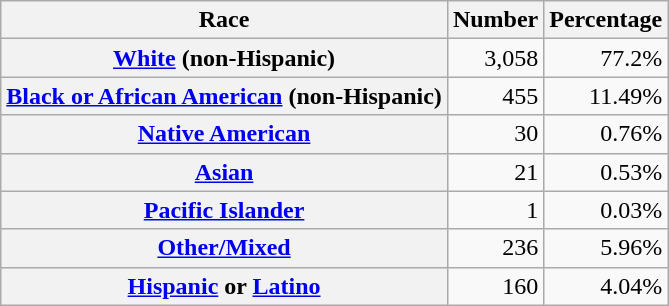<table class="wikitable" style="text-align:right">
<tr>
<th scope="col">Race</th>
<th scope="col">Number</th>
<th scope="col">Percentage</th>
</tr>
<tr>
<th scope="row"><a href='#'>White</a> (non-Hispanic)</th>
<td>3,058</td>
<td>77.2%</td>
</tr>
<tr>
<th scope="row"><a href='#'>Black or African American</a> (non-Hispanic)</th>
<td>455</td>
<td>11.49%</td>
</tr>
<tr>
<th scope="row"><a href='#'>Native American</a></th>
<td>30</td>
<td>0.76%</td>
</tr>
<tr>
<th scope="row"><a href='#'>Asian</a></th>
<td>21</td>
<td>0.53%</td>
</tr>
<tr>
<th scope="row"><a href='#'>Pacific Islander</a></th>
<td>1</td>
<td>0.03%</td>
</tr>
<tr>
<th scope="row"><a href='#'>Other/Mixed</a></th>
<td>236</td>
<td>5.96%</td>
</tr>
<tr>
<th scope="row"><a href='#'>Hispanic</a> or <a href='#'>Latino</a></th>
<td>160</td>
<td>4.04%</td>
</tr>
</table>
